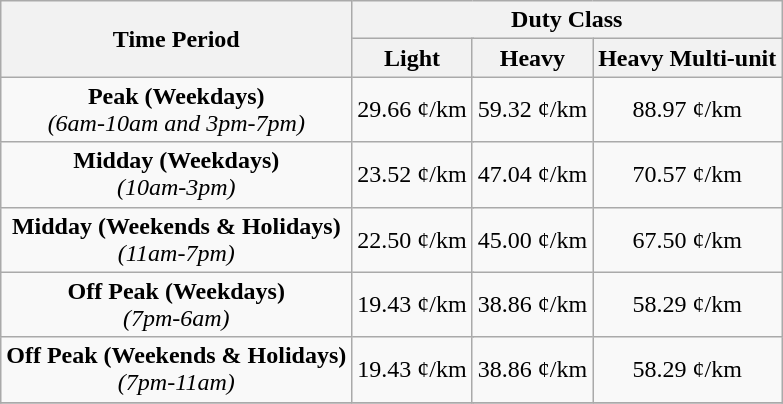<table class="wikitable" style="text-align:center;">
<tr>
<th rowspan = 2>Time Period</th>
<th colspan = 6>Duty Class</th>
</tr>
<tr>
<th colspan= 2>Light</th>
<th colspan= 2>Heavy</th>
<th colspan= 2>Heavy Multi-unit</th>
</tr>
<tr>
<td><strong>Peak (Weekdays)</strong> <br> <em>(6am-10am and 3pm-7pm)</em></td>
<td colspan= 2>29.66 ¢/km</td>
<td colspan= 2>59.32 ¢/km</td>
<td colspan= 2>88.97 ¢/km</td>
</tr>
<tr>
<td><strong>Midday (Weekdays)</strong> <br> <em>(10am-3pm)</em></td>
<td colspan= 2>23.52 ¢/km</td>
<td colspan= 2>47.04 ¢/km</td>
<td colspan= 2>70.57 ¢/km</td>
</tr>
<tr>
<td><strong>Midday (Weekends & Holidays)</strong> <br> <em>(11am-7pm)</em></td>
<td colspan= 2>22.50 ¢/km</td>
<td colspan= 2>45.00 ¢/km</td>
<td colspan= 2>67.50 ¢/km</td>
</tr>
<tr>
<td><strong>Off Peak (Weekdays)</strong> <br> <em>(7pm-6am)</em></td>
<td colspan= 2>19.43 ¢/km</td>
<td colspan= 2>38.86 ¢/km</td>
<td colspan= 2>58.29 ¢/km</td>
</tr>
<tr>
<td><strong>Off Peak (Weekends & Holidays)</strong> <br> <em>(7pm-11am)</em></td>
<td colspan= 2>19.43 ¢/km</td>
<td colspan= 2>38.86 ¢/km</td>
<td colspan= 2>58.29 ¢/km</td>
</tr>
<tr>
</tr>
</table>
